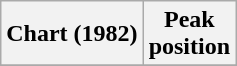<table class="wikitable sortable plainrowheaders" style="text-align:center">
<tr>
<th>Chart (1982)</th>
<th>Peak<br>position</th>
</tr>
<tr>
</tr>
</table>
